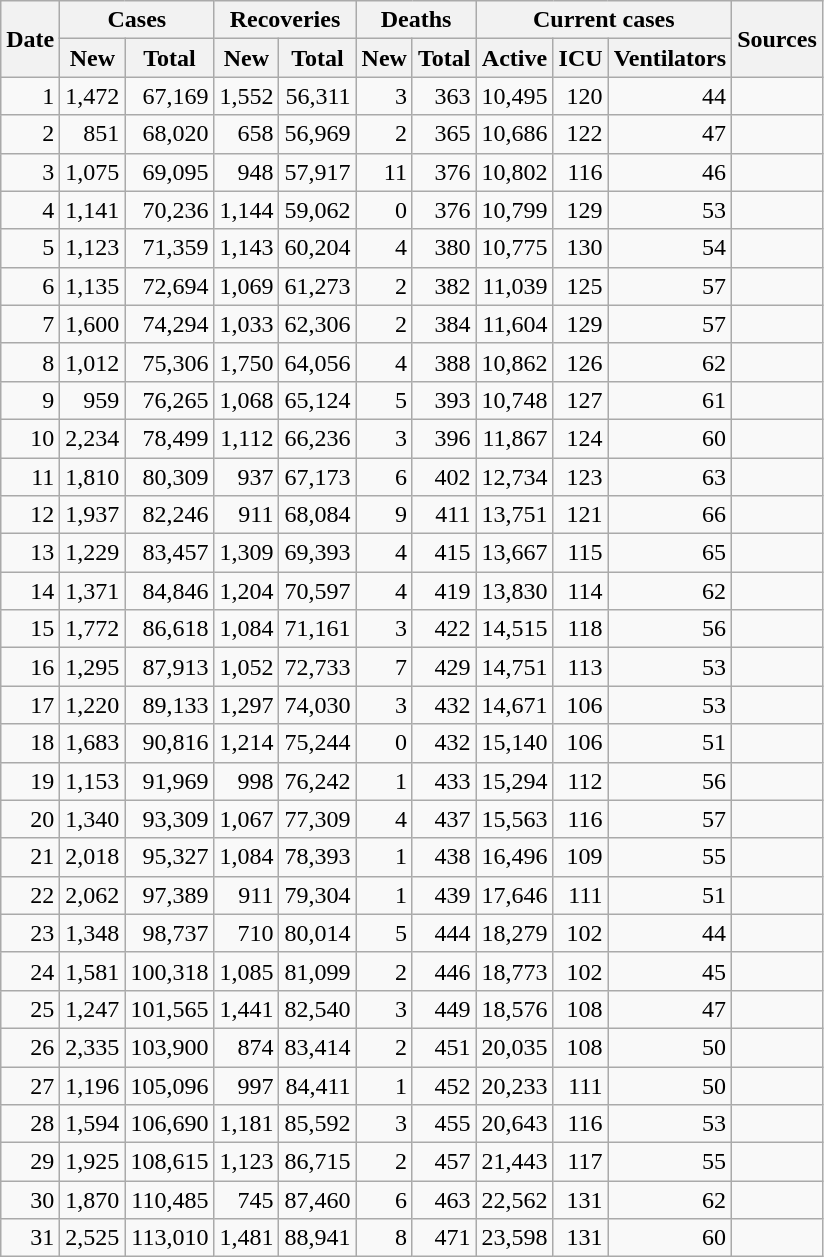<table class="wikitable sortable mw-collapsible mw-collapsed sticky-header-multi sort-under" style="text-align:right;">
<tr>
<th rowspan=2>Date</th>
<th colspan=2>Cases</th>
<th colspan=2>Recoveries</th>
<th colspan=2>Deaths</th>
<th colspan=3>Current cases</th>
<th rowspan=2 class="unsortable">Sources</th>
</tr>
<tr>
<th>New</th>
<th>Total</th>
<th>New</th>
<th>Total</th>
<th>New</th>
<th>Total</th>
<th>Active</th>
<th>ICU</th>
<th>Ventilators</th>
</tr>
<tr>
<td>1</td>
<td>1,472</td>
<td>67,169</td>
<td>1,552</td>
<td>56,311</td>
<td>3</td>
<td>363</td>
<td>10,495</td>
<td>120</td>
<td>44</td>
<td></td>
</tr>
<tr>
<td>2</td>
<td>851</td>
<td>68,020</td>
<td>658</td>
<td>56,969</td>
<td>2</td>
<td>365</td>
<td>10,686</td>
<td>122</td>
<td>47</td>
<td></td>
</tr>
<tr>
<td>3</td>
<td>1,075</td>
<td>69,095</td>
<td>948</td>
<td>57,917</td>
<td>11</td>
<td>376</td>
<td>10,802</td>
<td>116</td>
<td>46</td>
<td></td>
</tr>
<tr>
<td>4</td>
<td>1,141</td>
<td>70,236</td>
<td>1,144</td>
<td>59,062</td>
<td>0</td>
<td>376</td>
<td>10,799</td>
<td>129</td>
<td>53</td>
<td></td>
</tr>
<tr>
<td>5</td>
<td>1,123</td>
<td>71,359</td>
<td>1,143</td>
<td>60,204</td>
<td>4</td>
<td>380</td>
<td>10,775</td>
<td>130</td>
<td>54</td>
<td></td>
</tr>
<tr>
<td>6</td>
<td>1,135</td>
<td>72,694</td>
<td>1,069</td>
<td>61,273</td>
<td>2</td>
<td>382</td>
<td>11,039</td>
<td>125</td>
<td>57</td>
<td></td>
</tr>
<tr>
<td>7</td>
<td>1,600</td>
<td>74,294</td>
<td>1,033</td>
<td>62,306</td>
<td>2</td>
<td>384</td>
<td>11,604</td>
<td>129</td>
<td>57</td>
<td></td>
</tr>
<tr>
<td>8</td>
<td>1,012</td>
<td>75,306</td>
<td>1,750</td>
<td>64,056</td>
<td>4</td>
<td>388</td>
<td>10,862</td>
<td>126</td>
<td>62</td>
<td></td>
</tr>
<tr>
<td>9</td>
<td>959</td>
<td>76,265</td>
<td>1,068</td>
<td>65,124</td>
<td>5</td>
<td>393</td>
<td>10,748</td>
<td>127</td>
<td>61</td>
<td></td>
</tr>
<tr>
<td>10</td>
<td>2,234</td>
<td>78,499</td>
<td>1,112</td>
<td>66,236</td>
<td>3</td>
<td>396</td>
<td>11,867</td>
<td>124</td>
<td>60</td>
<td></td>
</tr>
<tr>
<td>11</td>
<td>1,810</td>
<td>80,309</td>
<td>937</td>
<td>67,173</td>
<td>6</td>
<td>402</td>
<td>12,734</td>
<td>123</td>
<td>63</td>
<td></td>
</tr>
<tr>
<td>12</td>
<td>1,937</td>
<td>82,246</td>
<td>911</td>
<td>68,084</td>
<td>9</td>
<td>411</td>
<td>13,751</td>
<td>121</td>
<td>66</td>
<td></td>
</tr>
<tr>
<td>13</td>
<td>1,229</td>
<td>83,457</td>
<td>1,309</td>
<td>69,393</td>
<td>4</td>
<td>415</td>
<td>13,667</td>
<td>115</td>
<td>65</td>
<td></td>
</tr>
<tr>
<td>14</td>
<td>1,371</td>
<td>84,846</td>
<td>1,204</td>
<td>70,597</td>
<td>4</td>
<td>419</td>
<td>13,830</td>
<td>114</td>
<td>62</td>
<td></td>
</tr>
<tr>
<td>15</td>
<td>1,772</td>
<td>86,618</td>
<td>1,084</td>
<td>71,161</td>
<td>3</td>
<td>422</td>
<td>14,515</td>
<td>118</td>
<td>56</td>
<td></td>
</tr>
<tr>
<td>16</td>
<td>1,295</td>
<td>87,913</td>
<td>1,052</td>
<td>72,733</td>
<td>7</td>
<td>429</td>
<td>14,751</td>
<td>113</td>
<td>53</td>
<td></td>
</tr>
<tr>
<td>17</td>
<td>1,220</td>
<td>89,133</td>
<td>1,297</td>
<td>74,030</td>
<td>3</td>
<td>432</td>
<td>14,671</td>
<td>106</td>
<td>53</td>
<td></td>
</tr>
<tr>
<td>18</td>
<td>1,683</td>
<td>90,816</td>
<td>1,214</td>
<td>75,244</td>
<td>0</td>
<td>432</td>
<td>15,140</td>
<td>106</td>
<td>51</td>
<td></td>
</tr>
<tr>
<td>19</td>
<td>1,153</td>
<td>91,969</td>
<td>998</td>
<td>76,242</td>
<td>1</td>
<td>433</td>
<td>15,294</td>
<td>112</td>
<td>56</td>
<td></td>
</tr>
<tr>
<td>20</td>
<td>1,340</td>
<td>93,309</td>
<td>1,067</td>
<td>77,309</td>
<td>4</td>
<td>437</td>
<td>15,563</td>
<td>116</td>
<td>57</td>
<td></td>
</tr>
<tr>
<td>21</td>
<td>2,018</td>
<td>95,327</td>
<td>1,084</td>
<td>78,393</td>
<td>1</td>
<td>438</td>
<td>16,496</td>
<td>109</td>
<td>55</td>
<td></td>
</tr>
<tr>
<td>22</td>
<td>2,062</td>
<td>97,389</td>
<td>911</td>
<td>79,304</td>
<td>1</td>
<td>439</td>
<td>17,646</td>
<td>111</td>
<td>51</td>
<td></td>
</tr>
<tr>
<td>23</td>
<td>1,348</td>
<td>98,737</td>
<td>710</td>
<td>80,014</td>
<td>5</td>
<td>444</td>
<td>18,279</td>
<td>102</td>
<td>44</td>
<td></td>
</tr>
<tr>
<td>24</td>
<td>1,581</td>
<td>100,318</td>
<td>1,085</td>
<td>81,099</td>
<td>2</td>
<td>446</td>
<td>18,773</td>
<td>102</td>
<td>45</td>
<td></td>
</tr>
<tr>
<td>25</td>
<td>1,247</td>
<td>101,565</td>
<td>1,441</td>
<td>82,540</td>
<td>3</td>
<td>449</td>
<td>18,576</td>
<td>108</td>
<td>47</td>
<td></td>
</tr>
<tr>
<td>26</td>
<td>2,335</td>
<td>103,900</td>
<td>874</td>
<td>83,414</td>
<td>2</td>
<td>451</td>
<td>20,035</td>
<td>108</td>
<td>50</td>
<td></td>
</tr>
<tr>
<td>27</td>
<td>1,196</td>
<td>105,096</td>
<td>997</td>
<td>84,411</td>
<td>1</td>
<td>452</td>
<td>20,233</td>
<td>111</td>
<td>50</td>
<td></td>
</tr>
<tr>
<td>28</td>
<td>1,594</td>
<td>106,690</td>
<td>1,181</td>
<td>85,592</td>
<td>3</td>
<td>455</td>
<td>20,643</td>
<td>116</td>
<td>53</td>
<td></td>
</tr>
<tr>
<td>29</td>
<td>1,925</td>
<td>108,615</td>
<td>1,123</td>
<td>86,715</td>
<td>2</td>
<td>457</td>
<td>21,443</td>
<td>117</td>
<td>55</td>
<td></td>
</tr>
<tr>
<td>30</td>
<td>1,870</td>
<td>110,485</td>
<td>745</td>
<td>87,460</td>
<td>6</td>
<td>463</td>
<td>22,562</td>
<td>131</td>
<td>62</td>
<td></td>
</tr>
<tr>
<td>31</td>
<td>2,525</td>
<td>113,010</td>
<td>1,481</td>
<td>88,941</td>
<td>8</td>
<td>471</td>
<td>23,598</td>
<td>131</td>
<td>60</td>
<td></td>
</tr>
</table>
